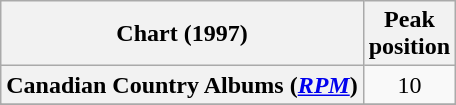<table class="wikitable sortable plainrowheaders" style="text-align:center">
<tr>
<th scope="col">Chart (1997)</th>
<th scope="col">Peak<br>position</th>
</tr>
<tr>
<th scope="row">Canadian Country Albums (<em><a href='#'>RPM</a></em>)</th>
<td>10</td>
</tr>
<tr>
</tr>
<tr>
</tr>
<tr>
</tr>
</table>
